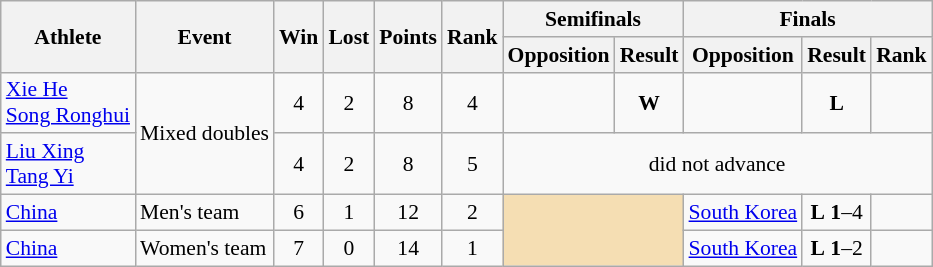<table class=wikitable style="font-size:90%">
<tr>
<th rowspan=2>Athlete</th>
<th rowspan=2>Event</th>
<th rowspan=2>Win</th>
<th rowspan=2>Lost</th>
<th rowspan=2>Points</th>
<th rowspan=2>Rank</th>
<th colspan=2>Semifinals</th>
<th colspan=3>Finals</th>
</tr>
<tr>
<th>Opposition</th>
<th>Result</th>
<th>Opposition</th>
<th>Result</th>
<th>Rank</th>
</tr>
<tr>
<td><a href='#'>Xie He</a><br><a href='#'>Song Ronghui</a></td>
<td rowspan=2>Mixed doubles</td>
<td align=center>4</td>
<td align=center>2</td>
<td align=center>8</td>
<td align=center>4</td>
<td align=center></td>
<td align=center><strong>W</strong></td>
<td align=center></td>
<td align=center><strong>L</strong></td>
<td align=center></td>
</tr>
<tr>
<td><a href='#'>Liu Xing</a><br><a href='#'>Tang Yi</a></td>
<td align=center>4</td>
<td align=center>2</td>
<td align=center>8</td>
<td align=center>5</td>
<td style="text-align:center;" colspan="5">did not advance</td>
</tr>
<tr>
<td><a href='#'>China</a></td>
<td>Men's team</td>
<td align=center>6</td>
<td align=center>1</td>
<td align=center>12</td>
<td align=center>2</td>
<td colspan="2" rowspan=2 style="background:wheat;"></td>
<td align=center> <a href='#'>South Korea</a></td>
<td align=center><strong>L</strong> <strong>1</strong>–4</td>
<td align=center></td>
</tr>
<tr>
<td><a href='#'>China</a></td>
<td>Women's team</td>
<td align=center>7</td>
<td align=center>0</td>
<td align=center>14</td>
<td align=center>1</td>
<td align=center> <a href='#'>South Korea</a></td>
<td align=center><strong>L</strong> <strong>1</strong>–2</td>
<td align=center></td>
</tr>
</table>
